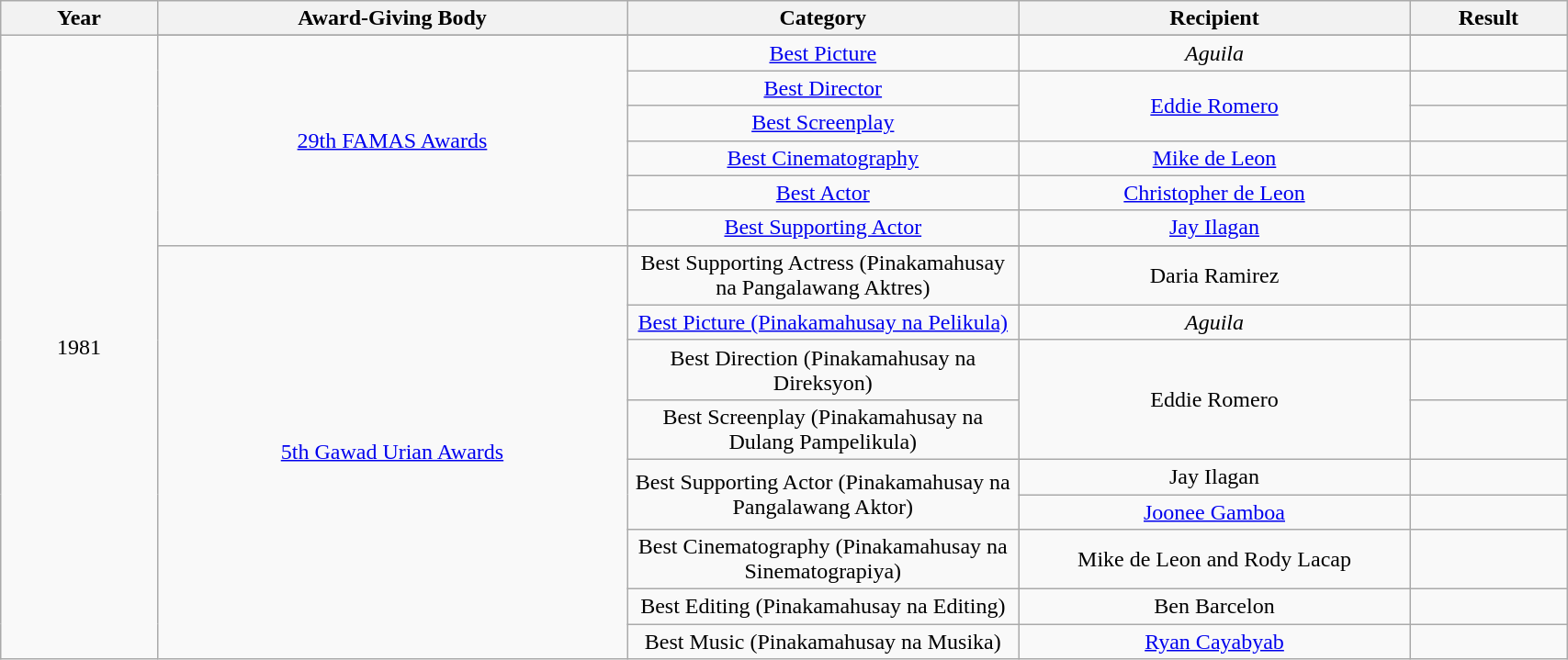<table | width="90%" class="wikitable sortable" | style="text-align:center;">
<tr>
<th width="10%">Year</th>
<th width="30%">Award-Giving Body</th>
<th width="25%">Category</th>
<th width="25%">Recipient</th>
<th width="10%">Result</th>
</tr>
<tr>
<td rowspan=18>1981</td>
</tr>
<tr>
<td rowspan=7><a href='#'>29th FAMAS Awards</a></td>
</tr>
<tr>
<td><a href='#'>Best Picture</a></td>
<td><em>Aguila</em></td>
<td></td>
</tr>
<tr>
<td><a href='#'>Best Director</a></td>
<td rowspan="2"><a href='#'>Eddie Romero</a></td>
<td></td>
</tr>
<tr>
<td><a href='#'>Best Screenplay</a></td>
<td></td>
</tr>
<tr>
<td><a href='#'>Best Cinematography</a></td>
<td><a href='#'>Mike de Leon</a></td>
<td></td>
</tr>
<tr>
<td><a href='#'>Best Actor</a></td>
<td><a href='#'>Christopher de Leon</a></td>
<td></td>
</tr>
<tr>
<td><a href='#'>Best Supporting Actor</a></td>
<td><a href='#'>Jay Ilagan</a></td>
<td></td>
</tr>
<tr>
<td rowspan=10><a href='#'>5th Gawad Urian Awards</a></td>
</tr>
<tr>
<td>Best Supporting Actress (Pinakamahusay na Pangalawang Aktres)</td>
<td>Daria Ramirez</td>
<td></td>
</tr>
<tr>
<td><a href='#'>Best Picture (Pinakamahusay na Pelikula)</a></td>
<td><em>Aguila</em></td>
<td></td>
</tr>
<tr>
<td>Best Direction (Pinakamahusay na Direksyon)</td>
<td rowspan="2">Eddie Romero</td>
<td></td>
</tr>
<tr>
<td>Best Screenplay (Pinakamahusay na Dulang Pampelikula)</td>
<td></td>
</tr>
<tr>
<td rowspan="2">Best Supporting Actor (Pinakamahusay na Pangalawang Aktor)</td>
<td>Jay Ilagan</td>
<td></td>
</tr>
<tr>
<td><a href='#'>Joonee Gamboa</a></td>
<td></td>
</tr>
<tr>
<td>Best Cinematography (Pinakamahusay na Sinematograpiya)</td>
<td>Mike de Leon and Rody Lacap</td>
<td></td>
</tr>
<tr>
<td>Best Editing (Pinakamahusay na Editing)</td>
<td>Ben Barcelon</td>
<td></td>
</tr>
<tr>
<td>Best Music (Pinakamahusay na Musika)</td>
<td><a href='#'>Ryan Cayabyab</a></td>
<td></td>
</tr>
</table>
